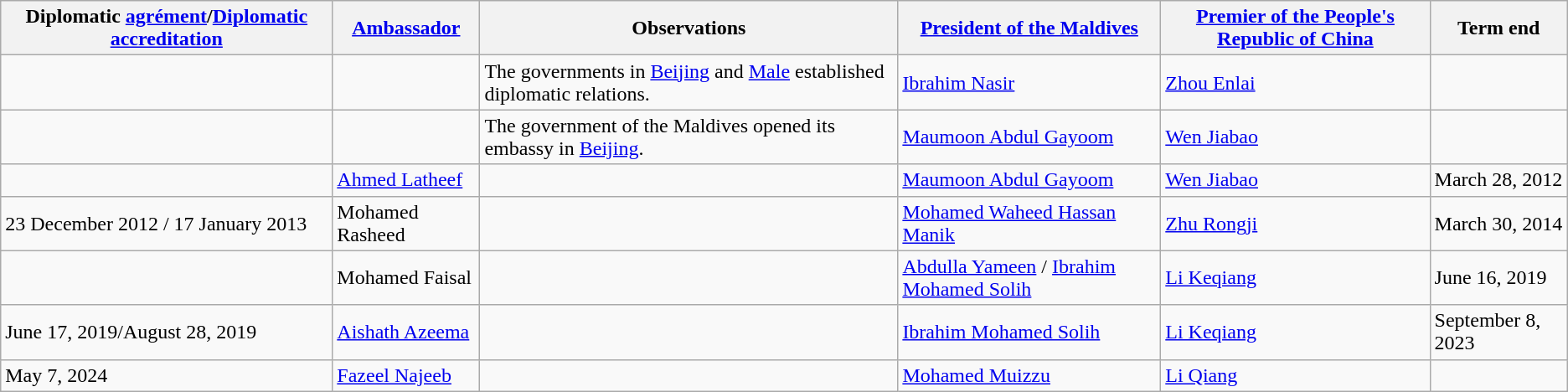<table class="wikitable sortable">
<tr>
<th>Diplomatic <a href='#'>agrément</a>/<a href='#'>Diplomatic accreditation</a></th>
<th><a href='#'>Ambassador</a></th>
<th>Observations</th>
<th><a href='#'>President of the Maldives</a></th>
<th><a href='#'>Premier of the People's Republic of China</a></th>
<th>Term end</th>
</tr>
<tr>
<td></td>
<td></td>
<td>The governments in <a href='#'>Beijing</a> and <a href='#'>Male</a> established diplomatic relations.</td>
<td><a href='#'>Ibrahim Nasir</a></td>
<td><a href='#'>Zhou Enlai</a></td>
<td></td>
</tr>
<tr>
<td></td>
<td></td>
<td>The government of the Maldives opened its embassy in <a href='#'>Beijing</a>.</td>
<td><a href='#'>Maumoon Abdul Gayoom</a></td>
<td><a href='#'>Wen Jiabao</a></td>
<td></td>
</tr>
<tr>
<td></td>
<td><a href='#'>Ahmed Latheef</a></td>
<td></td>
<td><a href='#'>Maumoon Abdul Gayoom</a></td>
<td><a href='#'>Wen Jiabao</a></td>
<td>March 28, 2012</td>
</tr>
<tr>
<td>23 December 2012 / 17 January 2013</td>
<td>Mohamed Rasheed</td>
<td></td>
<td><a href='#'>Mohamed Waheed Hassan Manik</a></td>
<td><a href='#'>Zhu Rongji</a></td>
<td>March 30, 2014</td>
</tr>
<tr>
<td></td>
<td>Mohamed Faisal</td>
<td></td>
<td><a href='#'>Abdulla Yameen</a> / <a href='#'>Ibrahim Mohamed Solih</a></td>
<td><a href='#'>Li Keqiang</a></td>
<td>June 16, 2019</td>
</tr>
<tr>
<td>June 17, 2019/August 28, 2019</td>
<td><a href='#'>Aishath Azeema</a></td>
<td></td>
<td><a href='#'>Ibrahim Mohamed Solih</a></td>
<td><a href='#'>Li Keqiang</a></td>
<td>September 8, 2023</td>
</tr>
<tr>
<td>May 7, 2024</td>
<td><a href='#'>Fazeel Najeeb</a></td>
<td></td>
<td><a href='#'>Mohamed Muizzu</a></td>
<td><a href='#'>Li Qiang</a></td>
<td></td>
</tr>
</table>
